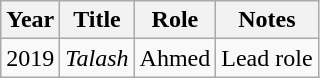<table class="wikitable">
<tr>
<th>Year</th>
<th>Title</th>
<th>Role</th>
<th>Notes</th>
</tr>
<tr>
<td>2019</td>
<td><em>Talash</em></td>
<td>Ahmed</td>
<td>Lead role</td>
</tr>
</table>
